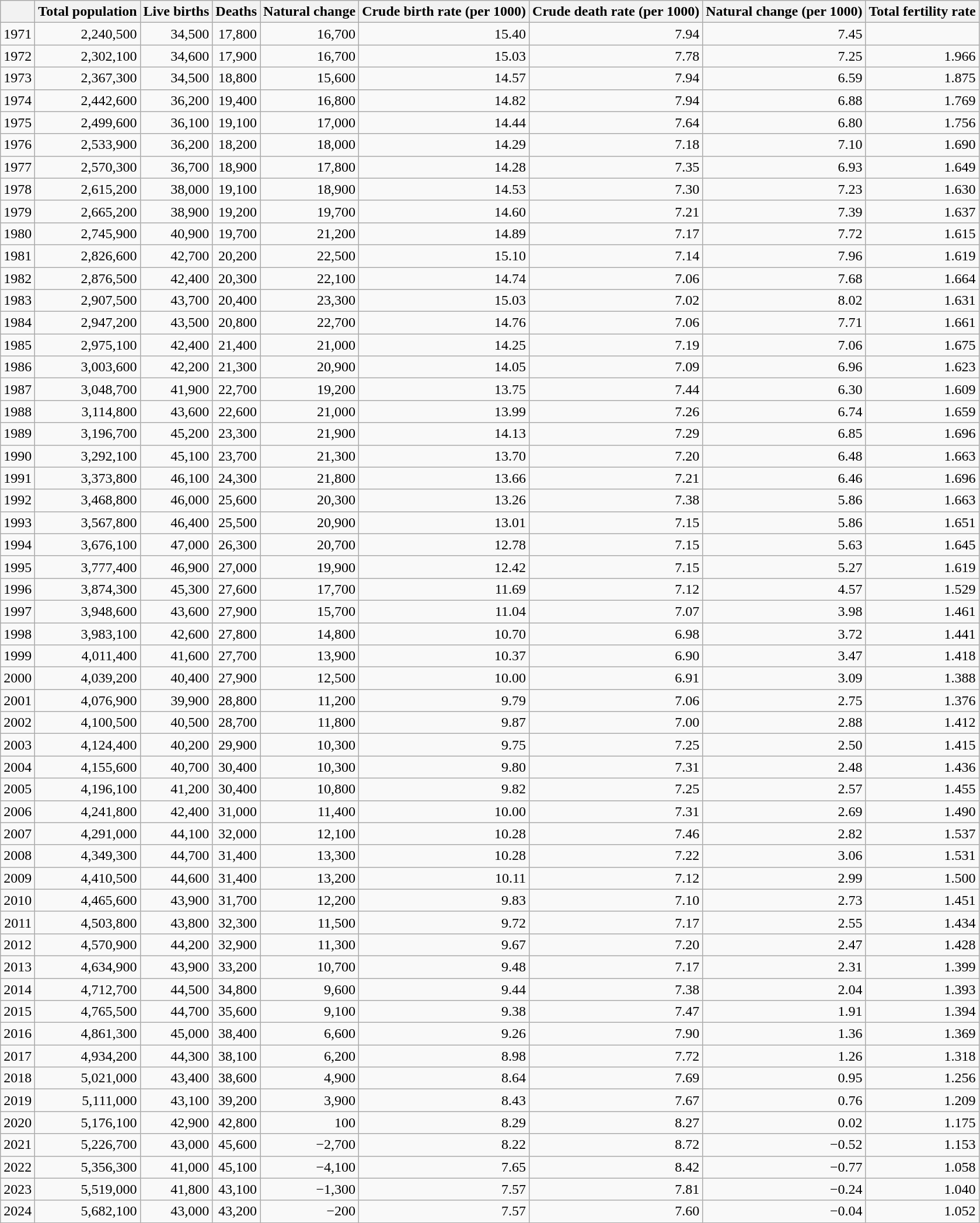<table class="wikitable sortable" style="text-align: right;">
<tr>
<th></th>
<th>Total population</th>
<th>Live births</th>
<th>Deaths</th>
<th>Natural change</th>
<th>Crude birth rate (per 1000)</th>
<th>Crude death rate (per 1000)</th>
<th>Natural change (per 1000)</th>
<th>Total fertility rate</th>
</tr>
<tr>
<td>1971</td>
<td>2,240,500</td>
<td>34,500</td>
<td>17,800</td>
<td>16,700</td>
<td>15.40</td>
<td>7.94</td>
<td>7.45</td>
<td></td>
</tr>
<tr>
<td>1972</td>
<td>2,302,100</td>
<td>34,600</td>
<td>17,900</td>
<td>16,700</td>
<td>15.03</td>
<td>7.78</td>
<td>7.25</td>
<td>1.966</td>
</tr>
<tr>
<td>1973</td>
<td>2,367,300</td>
<td>34,500</td>
<td>18,800</td>
<td>15,600</td>
<td>14.57</td>
<td>7.94</td>
<td>6.59</td>
<td>1.875</td>
</tr>
<tr>
<td>1974</td>
<td>2,442,600</td>
<td>36,200</td>
<td>19,400</td>
<td>16,800</td>
<td>14.82</td>
<td>7.94</td>
<td>6.88</td>
<td>1.769</td>
</tr>
<tr>
<td>1975</td>
<td>2,499,600</td>
<td>36,100</td>
<td>19,100</td>
<td>17,000</td>
<td>14.44</td>
<td>7.64</td>
<td>6.80</td>
<td>1.756</td>
</tr>
<tr>
<td>1976</td>
<td>2,533,900</td>
<td>36,200</td>
<td>18,200</td>
<td>18,000</td>
<td>14.29</td>
<td>7.18</td>
<td>7.10</td>
<td>1.690</td>
</tr>
<tr>
<td>1977</td>
<td>2,570,300</td>
<td>36,700</td>
<td>18,900</td>
<td>17,800</td>
<td>14.28</td>
<td>7.35</td>
<td>6.93</td>
<td>1.649</td>
</tr>
<tr>
<td>1978</td>
<td>2,615,200</td>
<td>38,000</td>
<td>19,100</td>
<td>18,900</td>
<td>14.53</td>
<td>7.30</td>
<td>7.23</td>
<td>1.630</td>
</tr>
<tr>
<td>1979</td>
<td>2,665,200</td>
<td>38,900</td>
<td>19,200</td>
<td>19,700</td>
<td>14.60</td>
<td>7.21</td>
<td>7.39</td>
<td>1.637</td>
</tr>
<tr>
<td>1980</td>
<td>2,745,900</td>
<td>40,900</td>
<td>19,700</td>
<td>21,200</td>
<td>14.89</td>
<td>7.17</td>
<td>7.72</td>
<td>1.615</td>
</tr>
<tr>
<td>1981</td>
<td>2,826,600</td>
<td>42,700</td>
<td>20,200</td>
<td>22,500</td>
<td>15.10</td>
<td>7.14</td>
<td>7.96</td>
<td>1.619</td>
</tr>
<tr>
<td>1982</td>
<td>2,876,500</td>
<td>42,400</td>
<td>20,300</td>
<td>22,100</td>
<td>14.74</td>
<td>7.06</td>
<td>7.68</td>
<td>1.664</td>
</tr>
<tr>
<td>1983</td>
<td>2,907,500</td>
<td>43,700</td>
<td>20,400</td>
<td>23,300</td>
<td>15.03</td>
<td>7.02</td>
<td>8.02</td>
<td>1.631</td>
</tr>
<tr>
<td>1984</td>
<td>2,947,200</td>
<td>43,500</td>
<td>20,800</td>
<td>22,700</td>
<td>14.76</td>
<td>7.06</td>
<td>7.71</td>
<td>1.661</td>
</tr>
<tr>
<td>1985</td>
<td>2,975,100</td>
<td>42,400</td>
<td>21,400</td>
<td>21,000</td>
<td>14.25</td>
<td>7.19</td>
<td>7.06</td>
<td>1.675</td>
</tr>
<tr>
<td>1986</td>
<td>3,003,600</td>
<td>42,200</td>
<td>21,300</td>
<td>20,900</td>
<td>14.05</td>
<td>7.09</td>
<td>6.96</td>
<td>1.623</td>
</tr>
<tr>
<td>1987</td>
<td>3,048,700</td>
<td>41,900</td>
<td>22,700</td>
<td>19,200</td>
<td>13.75</td>
<td>7.44</td>
<td>6.30</td>
<td>1.609</td>
</tr>
<tr>
<td>1988</td>
<td>3,114,800</td>
<td>43,600</td>
<td>22,600</td>
<td>21,000</td>
<td>13.99</td>
<td>7.26</td>
<td>6.74</td>
<td>1.659</td>
</tr>
<tr>
<td>1989</td>
<td>3,196,700</td>
<td>45,200</td>
<td>23,300</td>
<td>21,900</td>
<td>14.13</td>
<td>7.29</td>
<td>6.85</td>
<td>1.696</td>
</tr>
<tr>
<td>1990</td>
<td>3,292,100</td>
<td>45,100</td>
<td>23,700</td>
<td>21,300</td>
<td>13.70</td>
<td>7.20</td>
<td>6.48</td>
<td>1.663</td>
</tr>
<tr>
<td>1991</td>
<td>3,373,800</td>
<td>46,100</td>
<td>24,300</td>
<td>21,800</td>
<td>13.66</td>
<td>7.21</td>
<td>6.46</td>
<td>1.696</td>
</tr>
<tr>
<td>1992</td>
<td>3,468,800</td>
<td>46,000</td>
<td>25,600</td>
<td>20,300</td>
<td>13.26</td>
<td>7.38</td>
<td>5.86</td>
<td>1.663</td>
</tr>
<tr>
<td>1993</td>
<td>3,567,800</td>
<td>46,400</td>
<td>25,500</td>
<td>20,900</td>
<td>13.01</td>
<td>7.15</td>
<td>5.86</td>
<td>1.651</td>
</tr>
<tr>
<td>1994</td>
<td>3,676,100</td>
<td>47,000</td>
<td>26,300</td>
<td>20,700</td>
<td>12.78</td>
<td>7.15</td>
<td>5.63</td>
<td>1.645</td>
</tr>
<tr>
<td>1995</td>
<td>3,777,400</td>
<td>46,900</td>
<td>27,000</td>
<td>19,900</td>
<td>12.42</td>
<td>7.15</td>
<td>5.27</td>
<td>1.619</td>
</tr>
<tr>
<td>1996</td>
<td>3,874,300</td>
<td>45,300</td>
<td>27,600</td>
<td>17,700</td>
<td>11.69</td>
<td>7.12</td>
<td>4.57</td>
<td>1.529</td>
</tr>
<tr>
<td>1997</td>
<td>3,948,600</td>
<td>43,600</td>
<td>27,900</td>
<td>15,700</td>
<td>11.04</td>
<td>7.07</td>
<td>3.98</td>
<td>1.461</td>
</tr>
<tr>
<td>1998</td>
<td>3,983,100</td>
<td>42,600</td>
<td>27,800</td>
<td>14,800</td>
<td>10.70</td>
<td>6.98</td>
<td>3.72</td>
<td>1.441</td>
</tr>
<tr>
<td>1999</td>
<td>4,011,400</td>
<td>41,600</td>
<td>27,700</td>
<td>13,900</td>
<td>10.37</td>
<td>6.90</td>
<td>3.47</td>
<td>1.418</td>
</tr>
<tr>
<td>2000</td>
<td>4,039,200</td>
<td>40,400</td>
<td>27,900</td>
<td>12,500</td>
<td>10.00</td>
<td>6.91</td>
<td>3.09</td>
<td>1.388</td>
</tr>
<tr>
<td>2001</td>
<td>4,076,900</td>
<td>39,900</td>
<td>28,800</td>
<td>11,200</td>
<td>9.79</td>
<td>7.06</td>
<td>2.75</td>
<td>1.376</td>
</tr>
<tr>
<td>2002</td>
<td>4,100,500</td>
<td>40,500</td>
<td>28,700</td>
<td>11,800</td>
<td>9.87</td>
<td>7.00</td>
<td>2.88</td>
<td>1.412</td>
</tr>
<tr>
<td>2003</td>
<td>4,124,400</td>
<td>40,200</td>
<td>29,900</td>
<td>10,300</td>
<td>9.75</td>
<td>7.25</td>
<td>2.50</td>
<td>1.415</td>
</tr>
<tr>
<td>2004</td>
<td>4,155,600</td>
<td>40,700</td>
<td>30,400</td>
<td>10,300</td>
<td>9.80</td>
<td>7.31</td>
<td>2.48</td>
<td>1.436</td>
</tr>
<tr>
<td>2005</td>
<td>4,196,100</td>
<td>41,200</td>
<td>30,400</td>
<td>10,800</td>
<td>9.82</td>
<td>7.25</td>
<td>2.57</td>
<td>1.455</td>
</tr>
<tr>
<td>2006</td>
<td>4,241,800</td>
<td>42,400</td>
<td>31,000</td>
<td>11,400</td>
<td>10.00</td>
<td>7.31</td>
<td>2.69</td>
<td>1.490</td>
</tr>
<tr>
<td>2007</td>
<td>4,291,000</td>
<td>44,100</td>
<td>32,000</td>
<td>12,100</td>
<td>10.28</td>
<td>7.46</td>
<td>2.82</td>
<td>1.537</td>
</tr>
<tr>
<td>2008</td>
<td>4,349,300</td>
<td>44,700</td>
<td>31,400</td>
<td>13,300</td>
<td>10.28</td>
<td>7.22</td>
<td>3.06</td>
<td>1.531</td>
</tr>
<tr>
<td>2009</td>
<td>4,410,500</td>
<td>44,600</td>
<td>31,400</td>
<td>13,200</td>
<td>10.11</td>
<td>7.12</td>
<td>2.99</td>
<td>1.500</td>
</tr>
<tr>
<td>2010</td>
<td>4,465,600</td>
<td>43,900</td>
<td>31,700</td>
<td>12,200</td>
<td>9.83</td>
<td>7.10</td>
<td>2.73</td>
<td>1.451</td>
</tr>
<tr>
<td>2011</td>
<td>4,503,800</td>
<td>43,800</td>
<td>32,300</td>
<td>11,500</td>
<td>9.72</td>
<td>7.17</td>
<td>2.55</td>
<td>1.434</td>
</tr>
<tr>
<td>2012</td>
<td>4,570,900</td>
<td>44,200</td>
<td>32,900</td>
<td>11,300</td>
<td>9.67</td>
<td>7.20</td>
<td>2.47</td>
<td>1.428</td>
</tr>
<tr>
<td>2013</td>
<td>4,634,900</td>
<td>43,900</td>
<td>33,200</td>
<td>10,700</td>
<td>9.48</td>
<td>7.17</td>
<td>2.31</td>
<td>1.399</td>
</tr>
<tr>
<td>2014</td>
<td>4,712,700</td>
<td>44,500</td>
<td>34,800</td>
<td>9,600</td>
<td>9.44</td>
<td>7.38</td>
<td>2.04</td>
<td>1.393</td>
</tr>
<tr>
<td>2015</td>
<td>4,765,500</td>
<td>44,700</td>
<td>35,600</td>
<td>9,100</td>
<td>9.38</td>
<td>7.47</td>
<td>1.91</td>
<td>1.394</td>
</tr>
<tr>
<td>2016</td>
<td>4,861,300</td>
<td>45,000</td>
<td>38,400</td>
<td>6,600</td>
<td>9.26</td>
<td>7.90</td>
<td>1.36</td>
<td>1.369</td>
</tr>
<tr>
<td>2017</td>
<td>4,934,200</td>
<td>44,300</td>
<td>38,100</td>
<td>6,200</td>
<td>8.98</td>
<td>7.72</td>
<td>1.26</td>
<td>1.318</td>
</tr>
<tr>
<td>2018</td>
<td>5,021,000</td>
<td>43,400</td>
<td>38,600</td>
<td>4,900</td>
<td>8.64</td>
<td>7.69</td>
<td>0.95</td>
<td>1.256</td>
</tr>
<tr>
<td>2019</td>
<td>5,111,000</td>
<td>43,100</td>
<td>39,200</td>
<td>3,900</td>
<td>8.43</td>
<td>7.67</td>
<td>0.76</td>
<td>1.209</td>
</tr>
<tr>
<td>2020</td>
<td>5,176,100</td>
<td>42,900</td>
<td>42,800</td>
<td>100</td>
<td>8.29</td>
<td>8.27</td>
<td>0.02</td>
<td>1.175</td>
</tr>
<tr>
<td>2021</td>
<td>5,226,700</td>
<td>43,000</td>
<td>45,600</td>
<td>−2,700</td>
<td>8.22</td>
<td>8.72</td>
<td>−0.52</td>
<td>1.153</td>
</tr>
<tr>
<td>2022</td>
<td>5,356,300</td>
<td>41,000</td>
<td>45,100</td>
<td>−4,100</td>
<td>7.65</td>
<td>8.42</td>
<td>−0.77</td>
<td>1.058</td>
</tr>
<tr>
<td>2023</td>
<td>5,519,000</td>
<td>41,800</td>
<td>43,100</td>
<td>−1,300</td>
<td>7.57</td>
<td>7.81</td>
<td>−0.24</td>
<td>1.040</td>
</tr>
<tr>
<td>2024</td>
<td>5,682,100</td>
<td>43,000</td>
<td>43,200</td>
<td>−200</td>
<td>7.57</td>
<td>7.60</td>
<td>−0.04</td>
<td>1.052</td>
</tr>
</table>
